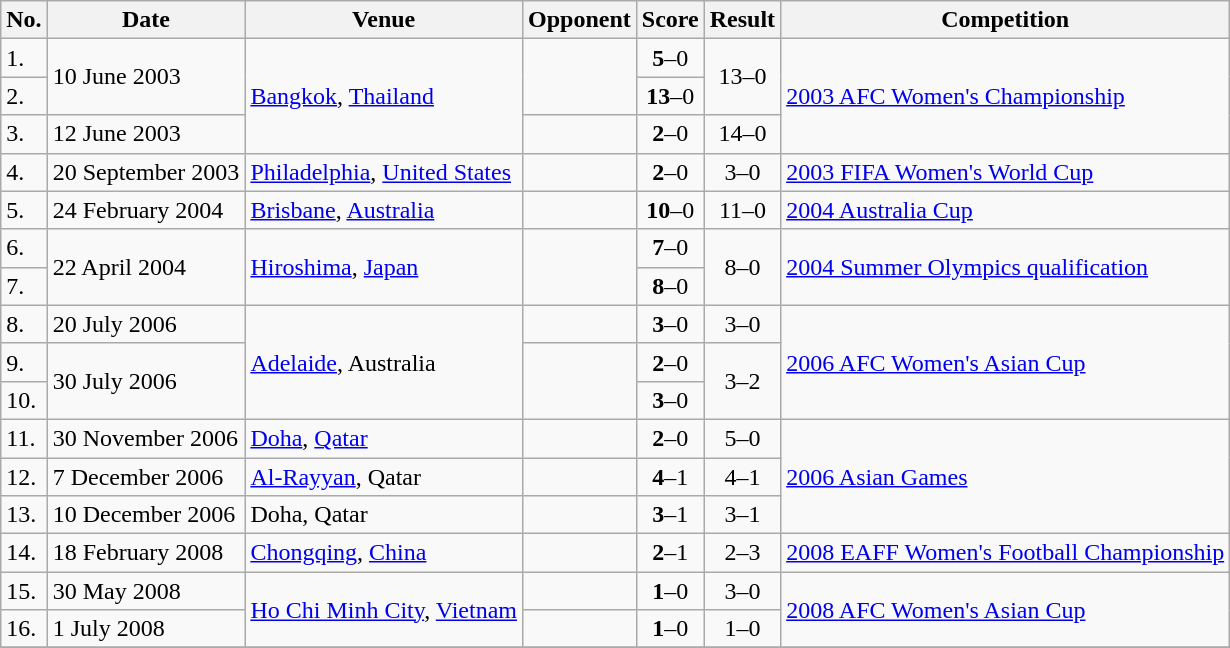<table class="wikitable">
<tr>
<th>No.</th>
<th>Date</th>
<th>Venue</th>
<th>Opponent</th>
<th>Score</th>
<th>Result</th>
<th>Competition</th>
</tr>
<tr>
<td>1.</td>
<td rowspan=2>10 June 2003</td>
<td rowspan=3><a href='#'>Bangkok</a>, <a href='#'>Thailand</a></td>
<td rowspan=2></td>
<td align=center><strong>5</strong>–0</td>
<td rowspan=2 align=center>13–0</td>
<td rowspan=3><a href='#'>2003 AFC Women's Championship</a></td>
</tr>
<tr>
<td>2.</td>
<td align=center><strong>13</strong>–0</td>
</tr>
<tr>
<td>3.</td>
<td>12 June 2003</td>
<td></td>
<td align=center><strong>2</strong>–0</td>
<td align=center>14–0</td>
</tr>
<tr>
<td>4.</td>
<td>20 September 2003</td>
<td><a href='#'>Philadelphia</a>, <a href='#'>United States</a></td>
<td></td>
<td align=center><strong>2</strong>–0</td>
<td align=center>3–0</td>
<td><a href='#'>2003 FIFA Women's World Cup</a></td>
</tr>
<tr>
<td>5.</td>
<td>24 February 2004</td>
<td><a href='#'>Brisbane</a>, <a href='#'>Australia</a></td>
<td></td>
<td align=center><strong>10</strong>–0</td>
<td align=center>11–0</td>
<td><a href='#'>2004 Australia Cup</a></td>
</tr>
<tr>
<td>6.</td>
<td rowspan=2>22 April 2004</td>
<td rowspan=2><a href='#'>Hiroshima</a>, <a href='#'>Japan</a></td>
<td rowspan=2></td>
<td align=center><strong>7</strong>–0</td>
<td rowspan=2 align=center>8–0</td>
<td rowspan=2><a href='#'>2004 Summer Olympics qualification</a></td>
</tr>
<tr>
<td>7.</td>
<td align=center><strong>8</strong>–0</td>
</tr>
<tr>
<td>8.</td>
<td>20 July 2006</td>
<td rowspan=3><a href='#'>Adelaide</a>, Australia</td>
<td></td>
<td align=center><strong>3</strong>–0</td>
<td align=center>3–0</td>
<td rowspan=3><a href='#'>2006 AFC Women's Asian Cup</a></td>
</tr>
<tr>
<td>9.</td>
<td rowspan=2>30 July 2006</td>
<td rowspan=2></td>
<td align=center><strong>2</strong>–0</td>
<td rowspan=2 align=center>3–2</td>
</tr>
<tr>
<td>10.</td>
<td align=center><strong>3</strong>–0</td>
</tr>
<tr>
<td>11.</td>
<td>30 November 2006</td>
<td><a href='#'>Doha</a>, <a href='#'>Qatar</a></td>
<td></td>
<td align=center><strong>2</strong>–0</td>
<td align=center>5–0</td>
<td rowspan=3><a href='#'>2006 Asian Games</a></td>
</tr>
<tr>
<td>12.</td>
<td>7 December 2006</td>
<td><a href='#'>Al-Rayyan</a>, Qatar</td>
<td></td>
<td align=center><strong>4</strong>–1</td>
<td align=center>4–1</td>
</tr>
<tr>
<td>13.</td>
<td>10 December 2006</td>
<td>Doha, Qatar</td>
<td></td>
<td align=center><strong>3</strong>–1</td>
<td align=center>3–1 </td>
</tr>
<tr>
<td>14.</td>
<td>18 February 2008</td>
<td><a href='#'>Chongqing</a>, <a href='#'>China</a></td>
<td></td>
<td align=center><strong>2</strong>–1</td>
<td align=center>2–3</td>
<td><a href='#'>2008 EAFF Women's Football Championship</a></td>
</tr>
<tr>
<td>15.</td>
<td>30 May 2008</td>
<td rowspan=2><a href='#'>Ho Chi Minh City</a>, <a href='#'>Vietnam</a></td>
<td></td>
<td align=center><strong>1</strong>–0</td>
<td align=center>3–0</td>
<td rowspan=2><a href='#'>2008 AFC Women's Asian Cup</a></td>
</tr>
<tr>
<td>16.</td>
<td>1 July 2008</td>
<td></td>
<td align=center><strong>1</strong>–0</td>
<td align=center>1–0</td>
</tr>
<tr>
</tr>
</table>
